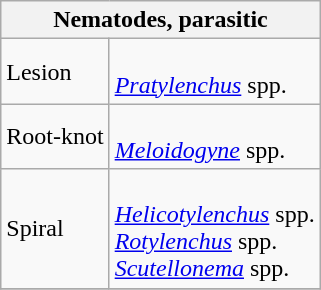<table class="wikitable" style="clear">
<tr>
<th colspan=2><strong>Nematodes, parasitic</strong><br></th>
</tr>
<tr>
<td>Lesion</td>
<td><br><em><a href='#'>Pratylenchus</a></em> spp.</td>
</tr>
<tr>
<td>Root-knot</td>
<td><br><em><a href='#'>Meloidogyne</a></em> spp.</td>
</tr>
<tr>
<td>Spiral</td>
<td><br><em><a href='#'>Helicotylenchus</a></em> spp. <br>
<em><a href='#'>Rotylenchus</a></em> spp. <br>
<em><a href='#'>Scutellonema</a></em> spp.</td>
</tr>
<tr>
</tr>
</table>
